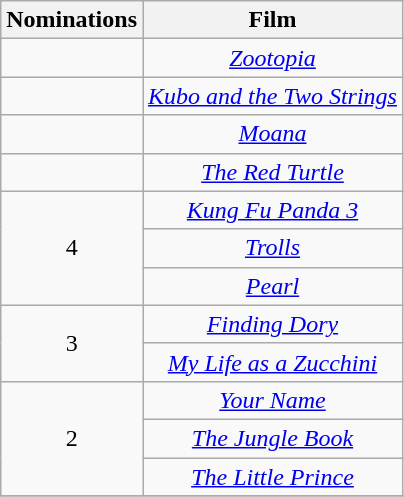<table class="wikitable" style="text-align: center">
<tr>
<th scope="col" width="55">Nominations</th>
<th scope="col" align="center">Film</th>
</tr>
<tr>
<td></td>
<td><em><a href='#'>Zootopia</a></em></td>
</tr>
<tr>
<td></td>
<td><em><a href='#'>Kubo and the Two Strings</a></em></td>
</tr>
<tr>
<td></td>
<td><em><a href='#'>Moana</a></em></td>
</tr>
<tr>
<td></td>
<td><em><a href='#'>The Red Turtle</a></em></td>
</tr>
<tr>
<td rowspan=3 style="text-align:center">4</td>
<td><em><a href='#'>Kung Fu Panda 3</a></em></td>
</tr>
<tr>
<td><em><a href='#'>Trolls</a></em></td>
</tr>
<tr>
<td><em><a href='#'>Pearl</a></em></td>
</tr>
<tr>
<td rowspan=2 style="text-align:center">3</td>
<td><em><a href='#'>Finding Dory</a></em></td>
</tr>
<tr>
<td><em><a href='#'>My Life as a Zucchini</a></em></td>
</tr>
<tr>
<td rowspan=3 style="text-align:center">2</td>
<td><em><a href='#'>Your Name</a></em></td>
</tr>
<tr>
<td><em><a href='#'>The Jungle Book</a></em></td>
</tr>
<tr>
<td><em><a href='#'>The Little Prince</a></em></td>
</tr>
<tr>
</tr>
</table>
